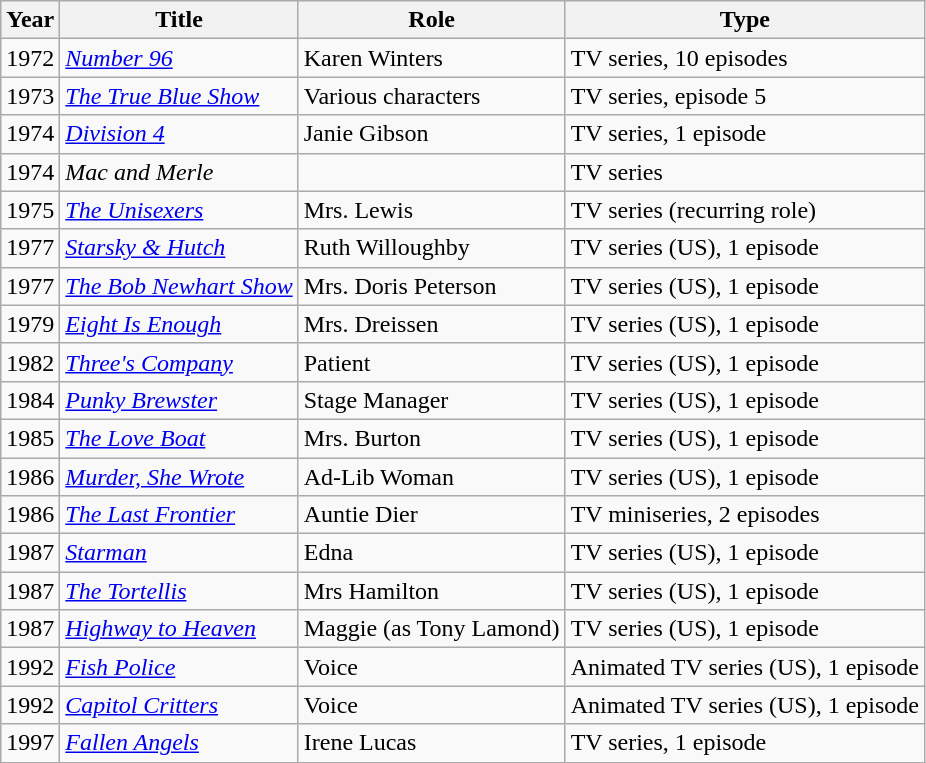<table class="wikitable">
<tr>
<th>Year</th>
<th>Title</th>
<th>Role</th>
<th>Type</th>
</tr>
<tr>
<td>1972</td>
<td><em><a href='#'>Number 96</a></em></td>
<td>Karen Winters</td>
<td>TV series, 10 episodes</td>
</tr>
<tr>
<td>1973</td>
<td><em><a href='#'>The True Blue Show</a></em></td>
<td>Various characters</td>
<td>TV series, episode 5</td>
</tr>
<tr>
<td>1974</td>
<td><em><a href='#'>Division 4</a></em></td>
<td>Janie Gibson</td>
<td>TV series, 1 episode</td>
</tr>
<tr>
<td>1974</td>
<td><em>Mac and Merle</em></td>
<td></td>
<td>TV series</td>
</tr>
<tr>
<td>1975</td>
<td><em><a href='#'>The Unisexers</a></em></td>
<td>Mrs. Lewis</td>
<td>TV series (recurring role)</td>
</tr>
<tr>
<td>1977</td>
<td><em><a href='#'>Starsky & Hutch</a></em></td>
<td>Ruth Willoughby</td>
<td>TV series (US), 1 episode</td>
</tr>
<tr>
<td>1977</td>
<td><em><a href='#'>The Bob Newhart Show</a></em></td>
<td>Mrs. Doris Peterson</td>
<td>TV series (US), 1 episode</td>
</tr>
<tr>
<td>1979</td>
<td><em><a href='#'>Eight Is Enough</a></em></td>
<td>Mrs. Dreissen</td>
<td>TV series (US), 1 episode</td>
</tr>
<tr>
<td>1982</td>
<td><em><a href='#'>Three's Company</a></em></td>
<td>Patient</td>
<td>TV series (US), 1 episode</td>
</tr>
<tr>
<td>1984</td>
<td><em><a href='#'>Punky Brewster</a></em></td>
<td>Stage Manager</td>
<td>TV series (US), 1 episode</td>
</tr>
<tr>
<td>1985</td>
<td><em><a href='#'>The Love Boat</a></em></td>
<td>Mrs. Burton</td>
<td>TV series (US), 1 episode</td>
</tr>
<tr>
<td>1986</td>
<td><em><a href='#'>Murder, She Wrote</a></em></td>
<td>Ad-Lib Woman</td>
<td>TV series (US), 1 episode</td>
</tr>
<tr>
<td>1986</td>
<td><em><a href='#'>The Last Frontier</a></em></td>
<td>Auntie Dier</td>
<td>TV miniseries, 2 episodes</td>
</tr>
<tr>
<td>1987</td>
<td><em><a href='#'>Starman</a></em></td>
<td>Edna</td>
<td>TV series (US), 1 episode</td>
</tr>
<tr>
<td>1987</td>
<td><em><a href='#'>The Tortellis</a></em></td>
<td>Mrs Hamilton</td>
<td>TV series (US), 1 episode</td>
</tr>
<tr>
<td>1987</td>
<td><em><a href='#'>Highway to Heaven</a></em></td>
<td>Maggie (as Tony Lamond)</td>
<td>TV series (US), 1 episode</td>
</tr>
<tr>
<td>1992</td>
<td><em><a href='#'>Fish Police</a></em></td>
<td>Voice</td>
<td>Animated TV series (US), 1 episode</td>
</tr>
<tr>
<td>1992</td>
<td><em><a href='#'>Capitol Critters</a></em></td>
<td>Voice</td>
<td>Animated TV series (US), 1 episode</td>
</tr>
<tr>
<td>1997</td>
<td><em><a href='#'>Fallen Angels</a></em></td>
<td>Irene Lucas</td>
<td>TV series, 1 episode</td>
</tr>
</table>
